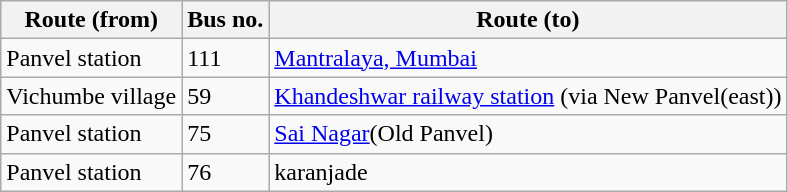<table class="wikitable">
<tr>
<th>Route (from)</th>
<th>Bus no.</th>
<th>Route (to)</th>
</tr>
<tr>
<td>Panvel station</td>
<td>111</td>
<td><a href='#'>Mantralaya, Mumbai</a></td>
</tr>
<tr>
<td>Vichumbe village</td>
<td>59</td>
<td><a href='#'>Khandeshwar railway station</a> (via New Panvel(east))</td>
</tr>
<tr>
<td>Panvel station</td>
<td>75</td>
<td><a href='#'>Sai Nagar</a>(Old Panvel)</td>
</tr>
<tr>
<td>Panvel station</td>
<td>76</td>
<td>karanjade</td>
</tr>
</table>
